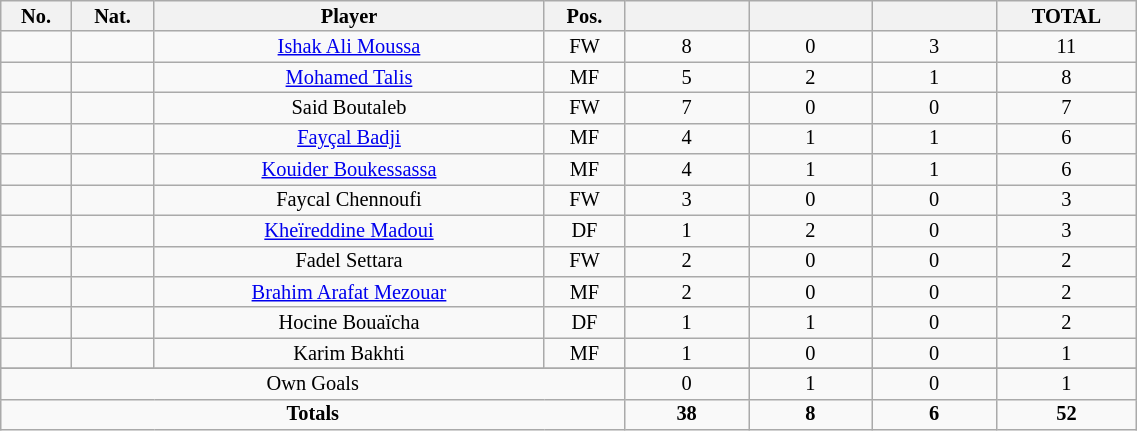<table class="wikitable sortable alternance"  style="font-size:85%; text-align:center; line-height:14px; width:60%;">
<tr>
<th width=10>No.</th>
<th width=10>Nat.</th>
<th width=140>Player</th>
<th width=10>Pos.</th>
<th width=40></th>
<th width=40></th>
<th width=40></th>
<th width=40>TOTAL</th>
</tr>
<tr>
<td></td>
<td></td>
<td><a href='#'>Ishak Ali Moussa</a></td>
<td>FW</td>
<td>8</td>
<td>0</td>
<td>3</td>
<td>11</td>
</tr>
<tr>
<td></td>
<td></td>
<td><a href='#'>Mohamed Talis</a></td>
<td>MF</td>
<td>5</td>
<td>2</td>
<td>1</td>
<td>8</td>
</tr>
<tr>
<td></td>
<td></td>
<td>Said Boutaleb</td>
<td>FW</td>
<td>7</td>
<td>0</td>
<td>0</td>
<td>7</td>
</tr>
<tr>
<td></td>
<td></td>
<td><a href='#'>Fayçal Badji</a></td>
<td>MF</td>
<td>4</td>
<td>1</td>
<td>1</td>
<td>6</td>
</tr>
<tr>
<td></td>
<td></td>
<td><a href='#'>Kouider Boukessassa</a></td>
<td>MF</td>
<td>4</td>
<td>1</td>
<td>1</td>
<td>6</td>
</tr>
<tr>
<td></td>
<td></td>
<td>Faycal Chennoufi</td>
<td>FW</td>
<td>3</td>
<td>0</td>
<td>0</td>
<td>3</td>
</tr>
<tr>
<td></td>
<td></td>
<td><a href='#'>Kheïreddine Madoui</a></td>
<td>DF</td>
<td>1</td>
<td>2</td>
<td>0</td>
<td>3</td>
</tr>
<tr>
<td></td>
<td></td>
<td>Fadel Settara</td>
<td>FW</td>
<td>2</td>
<td>0</td>
<td>0</td>
<td>2</td>
</tr>
<tr>
<td></td>
<td></td>
<td><a href='#'>Brahim Arafat Mezouar</a></td>
<td>MF</td>
<td>2</td>
<td>0</td>
<td>0</td>
<td>2</td>
</tr>
<tr>
<td></td>
<td></td>
<td>Hocine Bouaïcha</td>
<td>DF</td>
<td>1</td>
<td>1</td>
<td>0</td>
<td>2</td>
</tr>
<tr>
<td></td>
<td></td>
<td>Karim Bakhti</td>
<td>MF</td>
<td>1</td>
<td>0</td>
<td>0</td>
<td>1</td>
</tr>
<tr>
</tr>
<tr class="sortbottom">
<td colspan="4">Own Goals</td>
<td>0</td>
<td>1</td>
<td>0</td>
<td>1</td>
</tr>
<tr class="sortbottom">
<td colspan="4"><strong>Totals</strong></td>
<td><strong>38</strong></td>
<td><strong>8</strong></td>
<td><strong>6</strong></td>
<td><strong>52</strong></td>
</tr>
</table>
